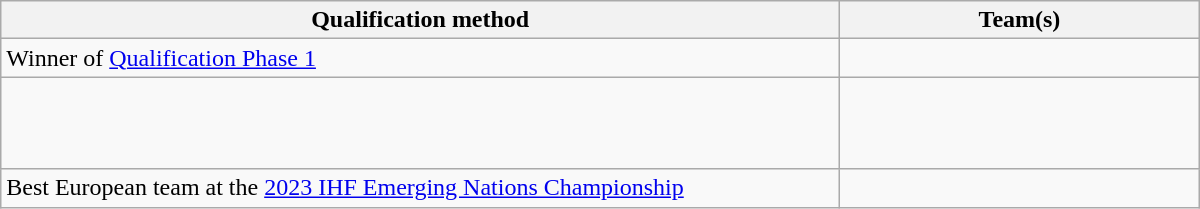<table class="wikitable" style="width: 800px;">
<tr>
<th style="width: 70%;">Qualification method</th>
<th style="width: 30%;">Team(s)</th>
</tr>
<tr>
<td>Winner of <a href='#'>Qualification Phase 1</a></td>
<td><br></td>
</tr>
<tr>
<td></td>
<td><br><br><br></td>
</tr>
<tr>
<td>Best European team at the <a href='#'>2023 IHF Emerging Nations Championship</a></td>
<td></td>
</tr>
</table>
